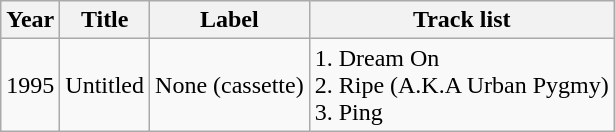<table class="wikitable">
<tr>
<th>Year</th>
<th>Title</th>
<th>Label</th>
<th>Track list</th>
</tr>
<tr>
<td>1995</td>
<td>Untitled</td>
<td>None (cassette)</td>
<td>1. Dream On<br>2. Ripe (A.K.A Urban Pygmy)<br>3. Ping<br></td>
</tr>
</table>
